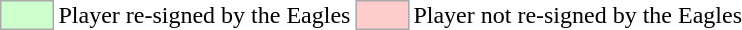<table>
<tr>
<td style="background:#cfc;border:1px solid #aaa;width:2em"></td>
<td>Player re-signed by the Eagles</td>
<td style="background:#fcc;border:1px solid #aaa;width:2em"></td>
<td>Player not re-signed by the Eagles</td>
</tr>
</table>
